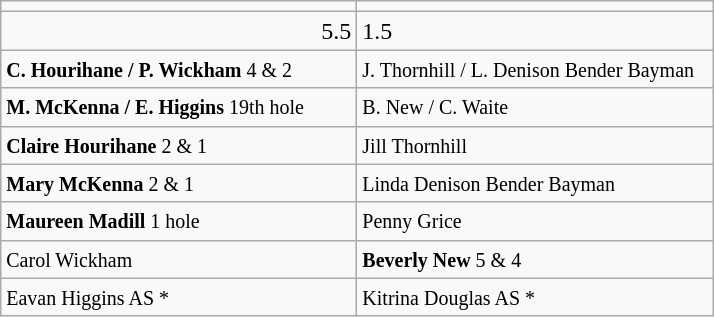<table class="wikitable">
<tr>
<td align="center" width="230"></td>
<td align="center" width="230"></td>
</tr>
<tr>
<td align="right">5.5</td>
<td>1.5</td>
</tr>
<tr>
<td><small><strong>C. Hourihane / P. Wickham</strong> 4 & 2</small></td>
<td><small>J. Thornhill / L. Denison Bender Bayman</small></td>
</tr>
<tr>
<td><small><strong>M. McKenna / E. Higgins</strong> 19th hole</small></td>
<td><small>B. New / C. Waite</small></td>
</tr>
<tr>
<td><small><strong>Claire Hourihane</strong> 2 & 1</small></td>
<td><small>Jill Thornhill</small></td>
</tr>
<tr>
<td><small><strong>Mary McKenna</strong> 2 & 1</small></td>
<td><small>Linda Denison Bender Bayman</small></td>
</tr>
<tr>
<td><small><strong>Maureen Madill</strong> 1 hole</small></td>
<td><small>Penny Grice</small></td>
</tr>
<tr>
<td><small>Carol Wickham</small></td>
<td><small><strong>Beverly New</strong> 5 & 4</small></td>
</tr>
<tr>
<td><small>Eavan Higgins AS *</small></td>
<td><small>Kitrina Douglas AS *</small></td>
</tr>
</table>
